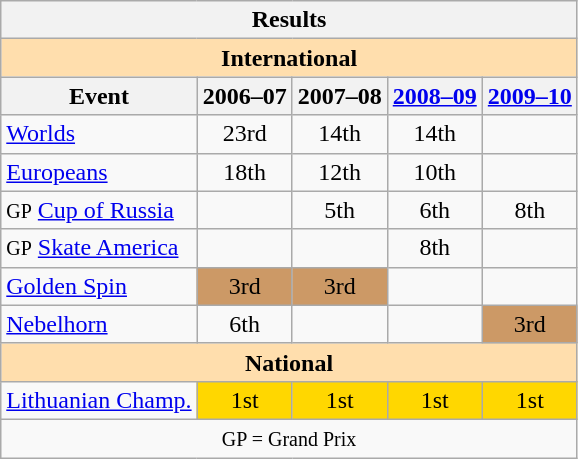<table class="wikitable" style="text-align:center">
<tr>
<th colspan=5 align=center><strong>Results</strong></th>
</tr>
<tr>
<th style="background-color: #ffdead; " colspan=5 align=center><strong>International</strong></th>
</tr>
<tr>
<th>Event</th>
<th>2006–07</th>
<th>2007–08</th>
<th><a href='#'>2008–09</a></th>
<th><a href='#'>2009–10</a></th>
</tr>
<tr>
<td align=left><a href='#'>Worlds</a></td>
<td>23rd</td>
<td>14th</td>
<td>14th</td>
<td></td>
</tr>
<tr>
<td align=left><a href='#'>Europeans</a></td>
<td>18th</td>
<td>12th</td>
<td>10th</td>
<td></td>
</tr>
<tr>
<td align=left><small>GP</small> <a href='#'>Cup of Russia</a></td>
<td></td>
<td>5th</td>
<td>6th</td>
<td>8th</td>
</tr>
<tr>
<td align=left><small>GP</small> <a href='#'>Skate America</a></td>
<td></td>
<td></td>
<td>8th</td>
<td></td>
</tr>
<tr>
<td align=left><a href='#'>Golden Spin</a></td>
<td bgcolor=cc9966>3rd</td>
<td bgcolor=cc9966>3rd</td>
<td></td>
<td></td>
</tr>
<tr>
<td align=left><a href='#'>Nebelhorn</a></td>
<td>6th</td>
<td></td>
<td></td>
<td bgcolor=cc9966>3rd</td>
</tr>
<tr>
<th style="background-color: #ffdead; " colspan=5 align=center><strong>National</strong></th>
</tr>
<tr>
<td align=left><a href='#'>Lithuanian Champ.</a></td>
<td bgcolor=gold>1st</td>
<td bgcolor=gold>1st</td>
<td bgcolor=gold>1st</td>
<td bgcolor=gold>1st</td>
</tr>
<tr>
<td colspan=5 align=center><small> GP = Grand Prix </small></td>
</tr>
</table>
